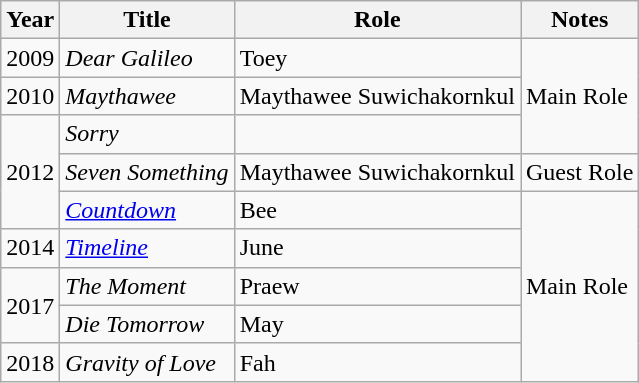<table class="wikitable">
<tr>
<th>Year</th>
<th>Title</th>
<th>Role</th>
<th>Notes</th>
</tr>
<tr>
<td>2009</td>
<td><em>Dear Galileo</em></td>
<td>Toey</td>
<td rowspan="3">Main Role</td>
</tr>
<tr>
<td>2010</td>
<td><em>Maythawee</em></td>
<td>Maythawee Suwichakornkul</td>
</tr>
<tr>
<td rowspan="3">2012</td>
<td><em>Sorry</em></td>
<td></td>
</tr>
<tr>
<td><em>Seven Something</em></td>
<td>Maythawee Suwichakornkul</td>
<td>Guest Role</td>
</tr>
<tr>
<td><em><a href='#'>Countdown</a></em></td>
<td>Bee</td>
<td rowspan="5">Main Role</td>
</tr>
<tr>
<td>2014</td>
<td><em><a href='#'>Timeline</a></em></td>
<td>June</td>
</tr>
<tr>
<td rowspan="2">2017</td>
<td><em>The Moment</em></td>
<td>Praew</td>
</tr>
<tr>
<td><em>Die Tomorrow</em></td>
<td>May</td>
</tr>
<tr>
<td>2018</td>
<td><em>Gravity of Love</em></td>
<td>Fah</td>
</tr>
</table>
